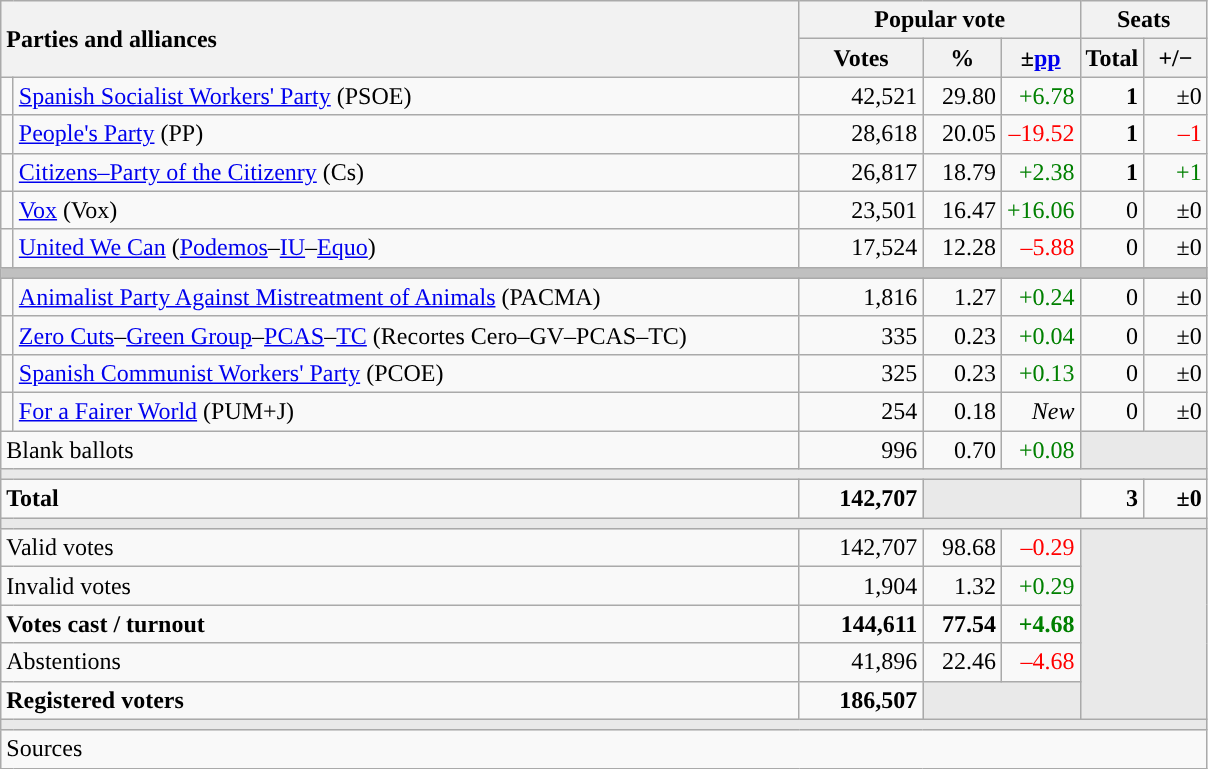<table class="wikitable" style="text-align:right;">
<tr>
<th style="text-align:left;" rowspan="2" colspan="2" width="525">Parties and alliances</th>
<th colspan="3">Popular vote</th>
<th colspan="2">Seats</th>
</tr>
<tr>
<th width="75">Votes</th>
<th width="45">%</th>
<th width="45">±<a href='#'>pp</a></th>
<th width="35">Total</th>
<th width="35">+/−</th>
</tr>
<tr>
<td width="1" style="color:inherit;background:"></td>
<td align="left"><a href='#'>Spanish Socialist Workers' Party</a> (PSOE)</td>
<td>42,521</td>
<td>29.80</td>
<td style="color:green;">+6.78</td>
<td><strong>1</strong></td>
<td>±0</td>
</tr>
<tr>
<td style="color:inherit;background:"></td>
<td align="left"><a href='#'>People's Party</a> (PP)</td>
<td>28,618</td>
<td>20.05</td>
<td style="color:red;">–19.52</td>
<td><strong>1</strong></td>
<td style="color:red;">–1</td>
</tr>
<tr>
<td style="color:inherit;background:"></td>
<td align="left"><a href='#'>Citizens–Party of the Citizenry</a> (Cs)</td>
<td>26,817</td>
<td>18.79</td>
<td style="color:green;">+2.38</td>
<td><strong>1</strong></td>
<td style="color:green;">+1</td>
</tr>
<tr>
<td style="color:inherit;background:"></td>
<td align="left"><a href='#'>Vox</a> (Vox)</td>
<td>23,501</td>
<td>16.47</td>
<td style="color:green;">+16.06</td>
<td>0</td>
<td>±0</td>
</tr>
<tr>
<td style="color:inherit;background:"></td>
<td align="left"><a href='#'>United We Can</a> (<a href='#'>Podemos</a>–<a href='#'>IU</a>–<a href='#'>Equo</a>)</td>
<td>17,524</td>
<td>12.28</td>
<td style="color:red;">–5.88</td>
<td>0</td>
<td>±0</td>
</tr>
<tr>
<td colspan="7" bgcolor="#C0C0C0"></td>
</tr>
<tr>
<td style="color:inherit;background:"></td>
<td align="left"><a href='#'>Animalist Party Against Mistreatment of Animals</a> (PACMA)</td>
<td>1,816</td>
<td>1.27</td>
<td style="color:green;">+0.24</td>
<td>0</td>
<td>±0</td>
</tr>
<tr>
<td style="color:inherit;background:"></td>
<td align="left"><a href='#'>Zero Cuts</a>–<a href='#'>Green Group</a>–<a href='#'>PCAS</a>–<a href='#'>TC</a> (Recortes Cero–GV–PCAS–TC)</td>
<td>335</td>
<td>0.23</td>
<td style="color:green;">+0.04</td>
<td>0</td>
<td>±0</td>
</tr>
<tr>
<td style="color:inherit;background:"></td>
<td align="left"><a href='#'>Spanish Communist Workers' Party</a> (PCOE)</td>
<td>325</td>
<td>0.23</td>
<td style="color:green;">+0.13</td>
<td>0</td>
<td>±0</td>
</tr>
<tr>
<td style="color:inherit;background:"></td>
<td align="left"><a href='#'>For a Fairer World</a> (PUM+J)</td>
<td>254</td>
<td>0.18</td>
<td><em>New</em></td>
<td>0</td>
<td>±0</td>
</tr>
<tr>
<td align="left" colspan="2">Blank ballots</td>
<td>996</td>
<td>0.70</td>
<td style="color:green;">+0.08</td>
<td bgcolor="#E9E9E9" colspan="2"></td>
</tr>
<tr>
<td colspan="7" bgcolor="#E9E9E9"></td>
</tr>
<tr style="font-weight:bold;">
<td align="left" colspan="2">Total</td>
<td>142,707</td>
<td bgcolor="#E9E9E9" colspan="2"></td>
<td>3</td>
<td>±0</td>
</tr>
<tr>
<td colspan="7" bgcolor="#E9E9E9"></td>
</tr>
<tr>
<td align="left" colspan="2">Valid votes</td>
<td>142,707</td>
<td>98.68</td>
<td style="color:red;">–0.29</td>
<td bgcolor="#E9E9E9" colspan="2" rowspan="5"></td>
</tr>
<tr>
<td align="left" colspan="2">Invalid votes</td>
<td>1,904</td>
<td>1.32</td>
<td style="color:green;">+0.29</td>
</tr>
<tr style="font-weight:bold;">
<td align="left" colspan="2">Votes cast / turnout</td>
<td>144,611</td>
<td>77.54</td>
<td style="color:green;">+4.68</td>
</tr>
<tr>
<td align="left" colspan="2">Abstentions</td>
<td>41,896</td>
<td>22.46</td>
<td style="color:red;">–4.68</td>
</tr>
<tr style="font-weight:bold;">
<td align="left" colspan="2">Registered voters</td>
<td>186,507</td>
<td bgcolor="#E9E9E9" colspan="2"></td>
</tr>
<tr>
<td colspan="7" bgcolor="#E9E9E9"></td>
</tr>
<tr>
<td align="left" colspan="7">Sources</td>
</tr>
</table>
